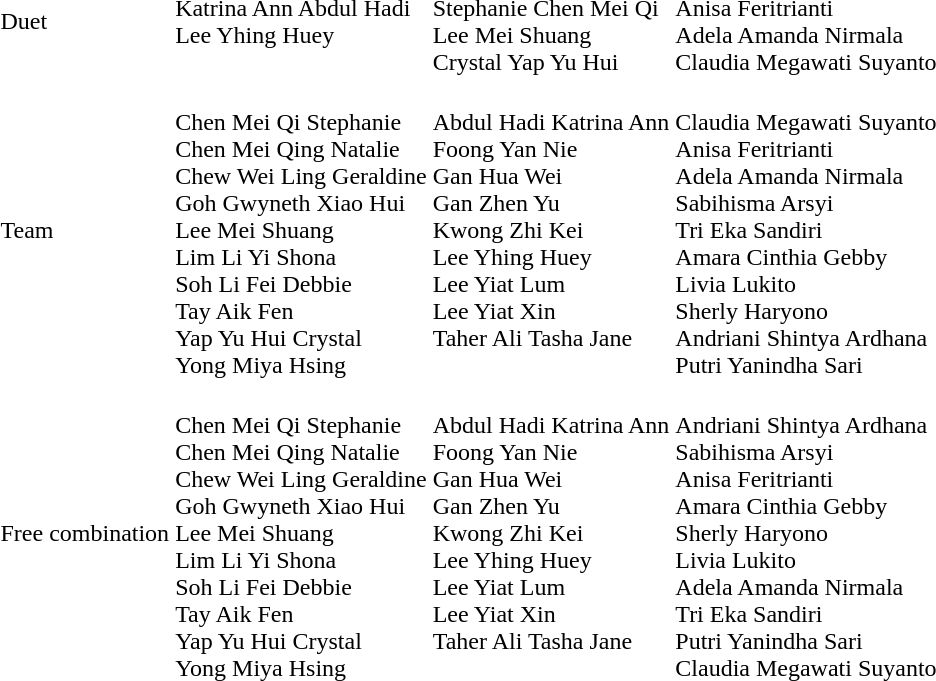<table>
<tr>
<td>Duet</td>
<td valign="top"><br>Katrina Ann Abdul Hadi<br>Lee Yhing Huey</td>
<td><br>Stephanie Chen Mei Qi<br>Lee Mei Shuang<br>Crystal Yap Yu Hui</td>
<td><br>Anisa Feritrianti<br>Adela Amanda Nirmala<br>Claudia Megawati Suyanto</td>
</tr>
<tr>
<td>Team</td>
<td><br>Chen Mei Qi Stephanie<br>Chen Mei Qing Natalie<br>Chew Wei Ling Geraldine<br>Goh Gwyneth Xiao Hui<br>Lee Mei Shuang<br>Lim Li Yi Shona<br>Soh Li Fei Debbie<br>Tay Aik Fen<br>Yap Yu Hui Crystal<br>Yong Miya Hsing</td>
<td valign="top"><br>Abdul Hadi Katrina Ann<br>Foong Yan Nie<br>Gan Hua Wei<br>Gan Zhen Yu<br>Kwong Zhi Kei<br>Lee Yhing Huey<br>Lee Yiat Lum<br>Lee Yiat Xin<br>Taher Ali Tasha Jane</td>
<td><br>Claudia Megawati Suyanto<br>Anisa Feritrianti<br>Adela Amanda Nirmala<br>Sabihisma Arsyi<br>Tri Eka Sandiri<br>Amara Cinthia Gebby<br>Livia Lukito<br>Sherly Haryono<br>Andriani Shintya Ardhana<br>Putri Yanindha Sari</td>
</tr>
<tr>
<td>Free combination</td>
<td><br>Chen Mei Qi Stephanie<br>Chen Mei Qing Natalie<br>Chew Wei Ling Geraldine<br>Goh Gwyneth Xiao Hui<br>Lee Mei Shuang<br>Lim Li Yi Shona<br>Soh Li Fei Debbie<br>Tay Aik Fen<br>Yap Yu Hui Crystal<br>Yong Miya Hsing</td>
<td valign="top"><br>Abdul Hadi Katrina Ann<br>Foong Yan Nie<br>Gan Hua Wei<br>Gan Zhen Yu<br>Kwong Zhi Kei<br>Lee Yhing Huey<br>Lee Yiat Lum<br>Lee Yiat Xin<br>Taher Ali Tasha Jane</td>
<td><br>Andriani Shintya Ardhana<br>Sabihisma Arsyi<br>Anisa Feritrianti<br>Amara Cinthia Gebby<br>Sherly Haryono<br>Livia Lukito<br>Adela Amanda Nirmala<br>Tri Eka Sandiri<br>Putri Yanindha Sari<br>Claudia Megawati Suyanto</td>
</tr>
</table>
